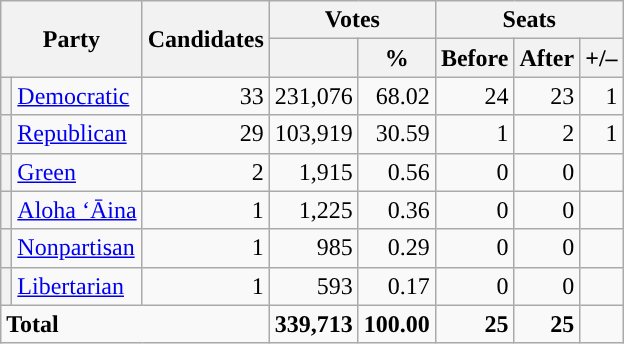<table class="wikitable">
<tr>
<th rowspan="2" colspan="2">Party</th>
<th rowspan="2">Candidates</th>
<th colspan="2">Votes</th>
<th colspan="3">Seats</th>
</tr>
<tr>
<th></th>
<th>%</th>
<th>Before</th>
<th>After</th>
<th>+/–</th>
</tr>
<tr>
<th style="background-color:"></th>
<td><a href='#'>Democratic</a></td>
<td align="right">33</td>
<td align="right">231,076</td>
<td align="right">68.02</td>
<td align="right" >24</td>
<td align="right" >23</td>
<td align="right"> 1</td>
</tr>
<tr>
<th style="background-color:"></th>
<td><a href='#'>Republican</a></td>
<td align="right">29</td>
<td align="right">103,919</td>
<td align="right">30.59</td>
<td align="right">1</td>
<td align="right">2</td>
<td align="right" > 1</td>
</tr>
<tr>
<th style="background-color:"></th>
<td><a href='#'>Green</a></td>
<td align="right">2</td>
<td align="right">1,915</td>
<td align="right">0.56</td>
<td align="right">0</td>
<td align="right">0</td>
<td align="right"></td>
</tr>
<tr>
<th style="background-color:"></th>
<td><a href='#'>Aloha ʻĀina</a></td>
<td align="right">1</td>
<td align="right">1,225</td>
<td align="right">0.36</td>
<td align="right">0</td>
<td align="right">0</td>
<td align="right"></td>
</tr>
<tr>
<th style="background-color:"></th>
<td><a href='#'>Nonpartisan</a></td>
<td align="right">1</td>
<td align="right">985</td>
<td align="right">0.29</td>
<td align="right">0</td>
<td align="right">0</td>
<td align="right"></td>
</tr>
<tr>
<th style="background-color:"></th>
<td><a href='#'>Libertarian</a></td>
<td align="right">1</td>
<td align="right">593</td>
<td align="right">0.17</td>
<td align="right">0</td>
<td align="right">0</td>
<td align="right"></td>
</tr>
<tr>
<td colspan="3" align="left"><strong>Total</strong></td>
<td align="right"><strong>339,713</strong></td>
<td align="right"><strong>100.00</strong></td>
<td align="right"><strong>25</strong></td>
<td align="right"><strong>25</strong></td>
<td align="right"></td>
</tr>
</table>
